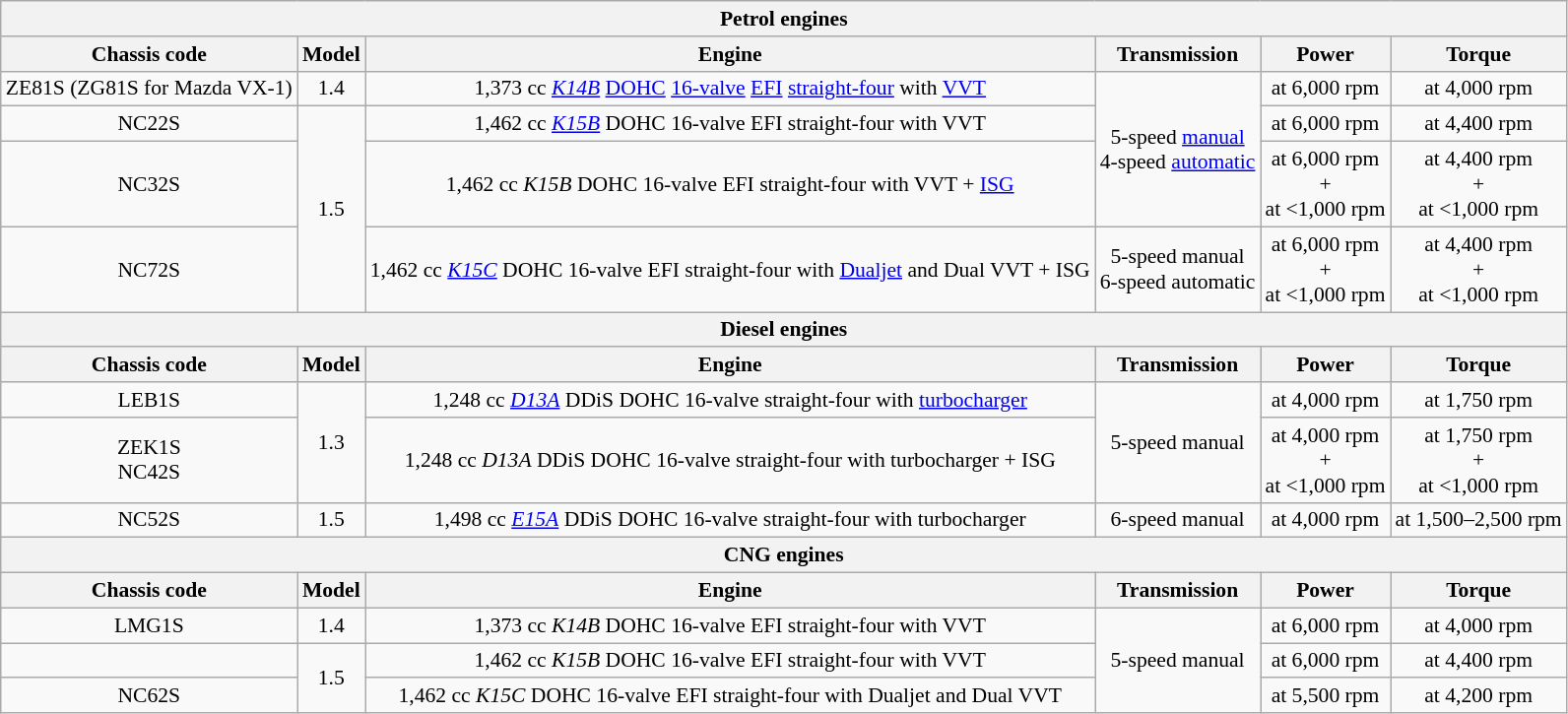<table class="wikitable" style="text-align:center; font-size:90%;">
<tr>
<th colspan="6">Petrol engines</th>
</tr>
<tr>
<th>Chassis code</th>
<th>Model</th>
<th>Engine</th>
<th>Transmission</th>
<th>Power</th>
<th>Torque</th>
</tr>
<tr>
<td>ZE81S (ZG81S for Mazda VX-1)</td>
<td>1.4</td>
<td>1,373 cc <em><a href='#'>K14B</a></em> <a href='#'>DOHC</a> <a href='#'>16-valve</a> <a href='#'>EFI</a> <a href='#'>straight-four</a> with <a href='#'>VVT</a></td>
<td rowspan="3">5-speed <a href='#'>manual</a><br>4-speed <a href='#'>automatic</a></td>
<td> at 6,000 rpm</td>
<td> at 4,000 rpm</td>
</tr>
<tr>
<td>NC22S</td>
<td rowspan="3">1.5</td>
<td>1,462 cc <em><a href='#'>K15B</a></em> DOHC 16-valve EFI straight-four with VVT</td>
<td> at 6,000 rpm</td>
<td> at 4,400 rpm</td>
</tr>
<tr>
<td>NC32S</td>
<td>1,462 cc <em>K15B</em> DOHC 16-valve EFI straight-four with VVT + <a href='#'>ISG</a></td>
<td> at 6,000 rpm<br>+<br> at <1,000 rpm</td>
<td> at 4,400 rpm<br>+<br> at <1,000 rpm</td>
</tr>
<tr>
<td>NC72S</td>
<td>1,462 cc <em><a href='#'>K15C</a></em> DOHC 16-valve EFI straight-four with <a href='#'>Dualjet</a> and Dual VVT + ISG</td>
<td>5-speed manual<br>6-speed automatic</td>
<td> at 6,000 rpm<br>+<br> at <1,000 rpm</td>
<td> at 4,400 rpm<br>+<br> at <1,000 rpm</td>
</tr>
<tr>
<th colspan="6">Diesel engines</th>
</tr>
<tr>
<th>Chassis code</th>
<th>Model</th>
<th>Engine</th>
<th>Transmission</th>
<th>Power</th>
<th>Torque</th>
</tr>
<tr>
<td>LEB1S</td>
<td rowspan="2">1.3</td>
<td>1,248 cc <em><a href='#'>D13A</a></em> DDiS DOHC 16-valve straight-four with <a href='#'>turbocharger</a></td>
<td rowspan="2">5-speed manual</td>
<td> at 4,000 rpm</td>
<td> at 1,750 rpm</td>
</tr>
<tr>
<td>ZEK1S<br>NC42S</td>
<td>1,248 cc <em>D13A</em> DDiS DOHC 16-valve straight-four with turbocharger + ISG</td>
<td> at 4,000 rpm<br>+<br> at <1,000 rpm</td>
<td> at 1,750 rpm<br>+<br> at <1,000 rpm</td>
</tr>
<tr>
<td>NC52S</td>
<td>1.5</td>
<td>1,498 cc <em><a href='#'>E15A</a></em> DDiS DOHC 16-valve straight-four with turbocharger</td>
<td>6-speed manual</td>
<td> at 4,000 rpm</td>
<td> at 1,500–2,500 rpm</td>
</tr>
<tr>
<th colspan="6">CNG engines</th>
</tr>
<tr>
<th>Chassis code</th>
<th>Model</th>
<th>Engine</th>
<th>Transmission</th>
<th>Power</th>
<th>Torque</th>
</tr>
<tr>
<td>LMG1S</td>
<td>1.4</td>
<td>1,373 cc <em>K14B</em> DOHC 16-valve EFI straight-four with VVT</td>
<td rowspan="3">5-speed manual</td>
<td> at 6,000 rpm</td>
<td> at 4,000 rpm</td>
</tr>
<tr>
<td></td>
<td rowspan="2">1.5</td>
<td>1,462 cc <em>K15B</em> DOHC 16-valve EFI straight-four with VVT</td>
<td> at 6,000 rpm</td>
<td> at 4,400 rpm</td>
</tr>
<tr>
<td>NC62S</td>
<td>1,462 cc <em>K15C</em> DOHC 16-valve EFI straight-four with Dualjet and Dual VVT</td>
<td> at 5,500 rpm</td>
<td> at 4,200 rpm</td>
</tr>
</table>
